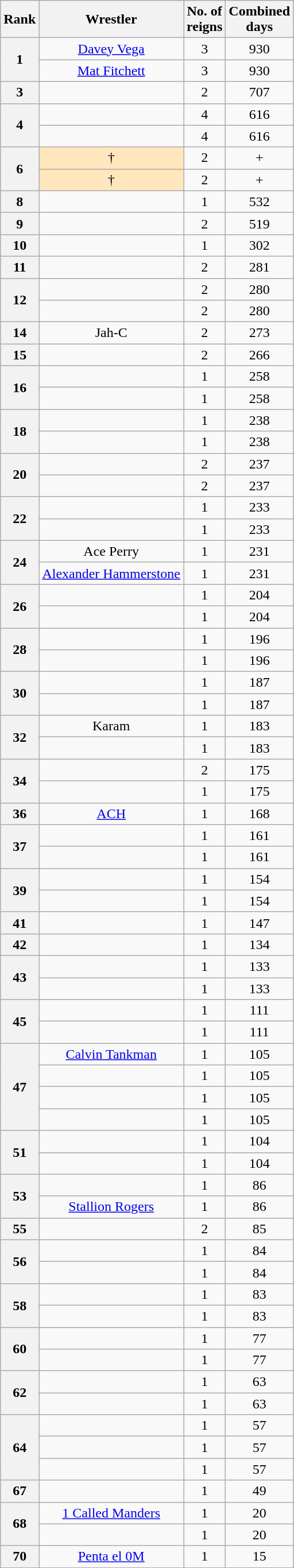<table class="wikitable sortable" style="text-align:center;">
<tr>
<th>Rank</th>
<th>Wrestler</th>
<th>No. of<br>reigns</th>
<th>Combined<br>days</th>
</tr>
<tr>
<th rowspan=2>1</th>
<td><a href='#'>Davey Vega</a></td>
<td>3</td>
<td>930</td>
</tr>
<tr>
<td><a href='#'>Mat Fitchett</a></td>
<td>3</td>
<td>930</td>
</tr>
<tr>
<th>3</th>
<td></td>
<td>2</td>
<td>707</td>
</tr>
<tr>
<th rowspan=2>4</th>
<td></td>
<td>4</td>
<td>616</td>
</tr>
<tr>
<td></td>
<td>4</td>
<td>616</td>
</tr>
<tr>
<th rowspan=2>6</th>
<td style="background-color:#FFE6BD"> †</td>
<td>2</td>
<td>+</td>
</tr>
<tr>
<td style="background-color:#FFE6BD"> †</td>
<td>2</td>
<td>+</td>
</tr>
<tr>
<th>8</th>
<td></td>
<td>1</td>
<td>532</td>
</tr>
<tr>
<th>9</th>
<td></td>
<td>2</td>
<td>519</td>
</tr>
<tr>
<th>10</th>
<td></td>
<td>1</td>
<td>302</td>
</tr>
<tr>
<th>11</th>
<td></td>
<td>2</td>
<td>281</td>
</tr>
<tr>
<th rowspan=2>12</th>
<td></td>
<td>2</td>
<td>280</td>
</tr>
<tr>
<td></td>
<td>2</td>
<td>280</td>
</tr>
<tr>
<th>14</th>
<td>Jah-C</td>
<td>2</td>
<td>273</td>
</tr>
<tr>
<th>15</th>
<td></td>
<td>2</td>
<td>266</td>
</tr>
<tr>
<th rowspan=2>16</th>
<td></td>
<td>1</td>
<td>258</td>
</tr>
<tr>
<td></td>
<td>1</td>
<td>258</td>
</tr>
<tr>
<th rowspan=2>18</th>
<td></td>
<td>1</td>
<td>238</td>
</tr>
<tr>
<td></td>
<td>1</td>
<td>238</td>
</tr>
<tr>
<th rowspan=2>20</th>
<td></td>
<td>2</td>
<td>237</td>
</tr>
<tr>
<td></td>
<td>2</td>
<td>237</td>
</tr>
<tr>
<th rowspan=2>22</th>
<td></td>
<td>1</td>
<td>233</td>
</tr>
<tr>
<td></td>
<td>1</td>
<td>233</td>
</tr>
<tr>
<th rowspan=2>24</th>
<td>Ace Perry</td>
<td>1</td>
<td>231</td>
</tr>
<tr>
<td><a href='#'>Alexander Hammerstone</a></td>
<td>1</td>
<td>231</td>
</tr>
<tr>
<th rowspan=2>26</th>
<td></td>
<td>1</td>
<td>204</td>
</tr>
<tr>
<td></td>
<td>1</td>
<td>204</td>
</tr>
<tr>
<th rowspan=2>28</th>
<td></td>
<td>1</td>
<td>196</td>
</tr>
<tr>
<td></td>
<td>1</td>
<td>196</td>
</tr>
<tr>
<th rowspan=2>30</th>
<td></td>
<td>1</td>
<td>187</td>
</tr>
<tr>
<td></td>
<td>1</td>
<td>187</td>
</tr>
<tr>
<th rowspan=2>32</th>
<td>Karam</td>
<td>1</td>
<td>183</td>
</tr>
<tr>
<td></td>
<td>1</td>
<td>183</td>
</tr>
<tr>
<th rowspan=2>34</th>
<td></td>
<td>2</td>
<td>175</td>
</tr>
<tr>
<td></td>
<td>1</td>
<td>175</td>
</tr>
<tr>
<th>36</th>
<td><a href='#'>ACH</a></td>
<td>1</td>
<td>168</td>
</tr>
<tr>
<th rowspan=2>37</th>
<td></td>
<td>1</td>
<td>161</td>
</tr>
<tr>
<td></td>
<td>1</td>
<td>161</td>
</tr>
<tr>
<th rowspan=2>39</th>
<td></td>
<td>1</td>
<td>154</td>
</tr>
<tr>
<td></td>
<td>1</td>
<td>154</td>
</tr>
<tr>
<th>41</th>
<td></td>
<td>1</td>
<td>147</td>
</tr>
<tr>
<th>42</th>
<td></td>
<td>1</td>
<td>134</td>
</tr>
<tr>
<th rowspan=2>43</th>
<td></td>
<td>1</td>
<td>133</td>
</tr>
<tr>
<td></td>
<td>1</td>
<td>133</td>
</tr>
<tr>
<th rowspan=2>45</th>
<td></td>
<td>1</td>
<td>111</td>
</tr>
<tr>
<td></td>
<td>1</td>
<td>111</td>
</tr>
<tr>
<th rowspan=4>47</th>
<td><a href='#'>Calvin Tankman</a></td>
<td>1</td>
<td>105</td>
</tr>
<tr>
<td></td>
<td>1</td>
<td>105</td>
</tr>
<tr>
<td></td>
<td>1</td>
<td>105</td>
</tr>
<tr>
<td></td>
<td>1</td>
<td>105</td>
</tr>
<tr>
<th rowspan=2>51</th>
<td></td>
<td>1</td>
<td>104</td>
</tr>
<tr>
<td></td>
<td>1</td>
<td>104</td>
</tr>
<tr>
<th rowspan=2>53</th>
<td></td>
<td>1</td>
<td>86</td>
</tr>
<tr>
<td><a href='#'>Stallion Rogers</a></td>
<td>1</td>
<td>86</td>
</tr>
<tr>
<th>55</th>
<td></td>
<td>2</td>
<td>85</td>
</tr>
<tr>
<th rowspan=2>56</th>
<td></td>
<td>1</td>
<td>84</td>
</tr>
<tr>
<td></td>
<td>1</td>
<td>84</td>
</tr>
<tr>
<th rowspan=2>58</th>
<td></td>
<td>1</td>
<td>83</td>
</tr>
<tr>
<td></td>
<td>1</td>
<td>83</td>
</tr>
<tr>
<th rowspan=2>60</th>
<td></td>
<td>1</td>
<td>77</td>
</tr>
<tr>
<td></td>
<td>1</td>
<td>77</td>
</tr>
<tr>
<th rowspan=2>62</th>
<td></td>
<td>1</td>
<td>63</td>
</tr>
<tr>
<td></td>
<td>1</td>
<td>63</td>
</tr>
<tr>
<th rowspan=3>64</th>
<td></td>
<td>1</td>
<td>57</td>
</tr>
<tr>
<td></td>
<td>1</td>
<td>57</td>
</tr>
<tr>
<td></td>
<td>1</td>
<td>57</td>
</tr>
<tr>
<th>67</th>
<td></td>
<td>1</td>
<td>49</td>
</tr>
<tr>
<th rowspan=2>68</th>
<td><a href='#'>1 Called Manders</a></td>
<td>1</td>
<td>20</td>
</tr>
<tr>
<td></td>
<td>1</td>
<td>20</td>
</tr>
<tr>
<th>70</th>
<td><a href='#'>Penta el 0M</a></td>
<td>1</td>
<td>15</td>
</tr>
</table>
